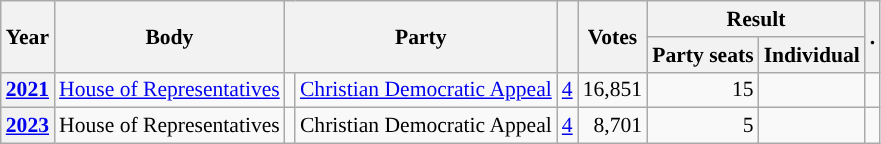<table class="wikitable plainrowheaders sortable" border=2 cellpadding=4 cellspacing=0 style="border: 1px #aaa solid; font-size: 90%; text-align:center;">
<tr>
<th scope="col" rowspan=2>Year</th>
<th scope="col" rowspan=2>Body</th>
<th scope="col" colspan=2 rowspan=2>Party</th>
<th scope="col" rowspan=2></th>
<th scope="col" rowspan=2>Votes</th>
<th scope="colgroup" colspan=2>Result</th>
<th scope="col" rowspan=2 class="unsortable">.</th>
</tr>
<tr>
<th scope="col">Party seats</th>
<th scope="col">Individual</th>
</tr>
<tr>
<th scope="row"><a href='#'>2021</a></th>
<td><a href='#'>House of Representatives</a></td>
<td style="background-color:"></td>
<td><a href='#'>Christian Democratic Appeal</a></td>
<td style=text-align:right><a href='#'>4</a></td>
<td style=text-align:right>16,851</td>
<td style=text-align:right>15</td>
<td></td>
<td></td>
</tr>
<tr>
<th scope="row"><a href='#'>2023</a></th>
<td>House of Representatives</td>
<td style="background-color:"></td>
<td>Christian Democratic Appeal</td>
<td style=text-align:right><a href='#'>4</a></td>
<td style=text-align:right>8,701</td>
<td style=text-align:right>5</td>
<td></td>
<td></td>
</tr>
</table>
